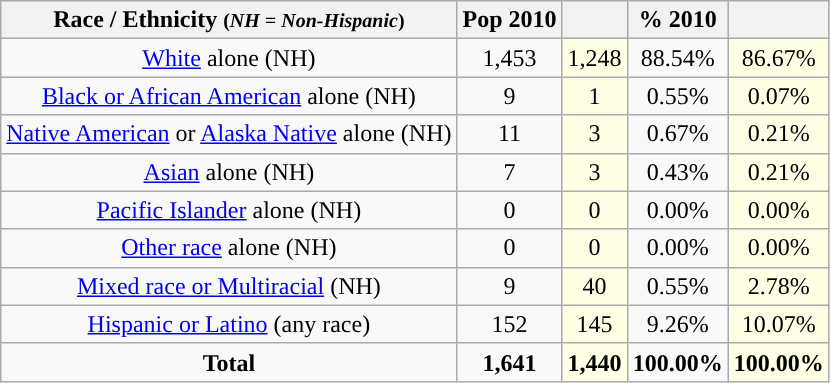<table class="wikitable" style="text-align:center;">
<tr>
<th>Race / Ethnicity <small>(<em>NH = Non-Hispanic</em>)</small></th>
<th>Pop 2010</th>
<th></th>
<th>% 2010</th>
<th></th>
</tr>
<tr>
<td><a href='#'>White</a> alone (NH)</td>
<td>1,453</td>
<td style='background: #ffffe6;'>1,248</td>
<td>88.54%</td>
<td style='background: #ffffe6;'>86.67%</td>
</tr>
<tr>
<td><a href='#'>Black or African American</a> alone (NH)</td>
<td>9</td>
<td style='background: #ffffe6;'>1</td>
<td>0.55%</td>
<td style='background: #ffffe6;'>0.07%</td>
</tr>
<tr>
<td><a href='#'>Native American</a> or <a href='#'>Alaska Native</a> alone (NH)</td>
<td>11</td>
<td style='background: #ffffe6;'>3</td>
<td>0.67%</td>
<td style='background: #ffffe6;'>0.21%</td>
</tr>
<tr>
<td><a href='#'>Asian</a> alone (NH)</td>
<td>7</td>
<td style='background: #ffffe6;'>3</td>
<td>0.43%</td>
<td style='background: #ffffe6;'>0.21%</td>
</tr>
<tr>
<td><a href='#'>Pacific Islander</a> alone (NH)</td>
<td>0</td>
<td style='background: #ffffe6;'>0</td>
<td>0.00%</td>
<td style='background: #ffffe6;'>0.00%</td>
</tr>
<tr>
<td><a href='#'>Other race</a> alone (NH)</td>
<td>0</td>
<td style='background: #ffffe6;'>0</td>
<td>0.00%</td>
<td style='background: #ffffe6;'>0.00%</td>
</tr>
<tr>
<td><a href='#'>Mixed race or Multiracial</a> (NH)</td>
<td>9</td>
<td style='background: #ffffe6;'>40</td>
<td>0.55%</td>
<td style='background: #ffffe6;'>2.78%</td>
</tr>
<tr>
<td><a href='#'>Hispanic or Latino</a> (any race)</td>
<td>152</td>
<td style='background: #ffffe6;'>145</td>
<td>9.26%</td>
<td style='background: #ffffe6;'>10.07%</td>
</tr>
<tr>
<td><strong>Total</strong></td>
<td><strong>1,641</strong></td>
<td style='background: #ffffe6;'><strong>1,440</strong></td>
<td><strong>100.00%</strong></td>
<td style='background: #ffffe6;'><strong>100.00%</strong></td>
</tr>
</table>
